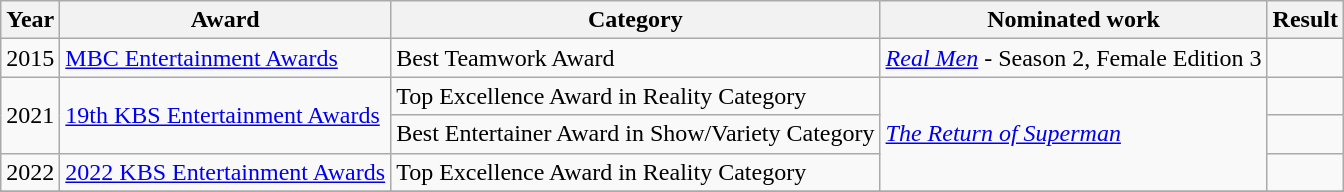<table class="wikitable">
<tr>
<th>Year</th>
<th>Award</th>
<th>Category</th>
<th>Nominated work</th>
<th>Result</th>
</tr>
<tr>
<td>2015</td>
<td><a href='#'>MBC Entertainment Awards</a></td>
<td>Best Teamwork Award</td>
<td><em><a href='#'>Real Men</a></em> - Season 2, Female Edition 3</td>
<td></td>
</tr>
<tr>
<td rowspan="2">2021</td>
<td rowspan="2"><a href='#'>19th KBS Entertainment Awards</a></td>
<td>Top Excellence Award in Reality Category</td>
<td rowspan="3"><em><a href='#'>The Return of Superman</a></em></td>
<td></td>
</tr>
<tr>
<td>Best Entertainer Award in Show/Variety Category</td>
<td></td>
</tr>
<tr>
<td>2022</td>
<td><a href='#'>2022 KBS Entertainment Awards</a></td>
<td>Top Excellence Award in Reality Category</td>
<td></td>
</tr>
<tr>
</tr>
</table>
